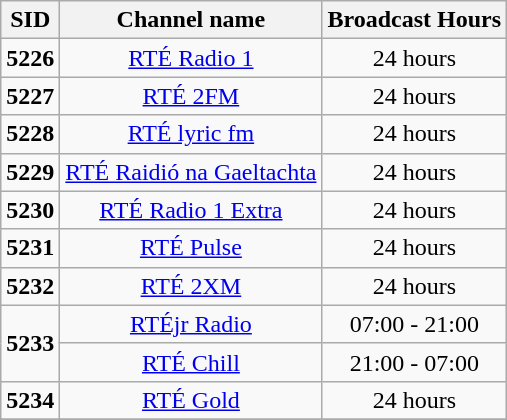<table class="wikitable sortable" style="text-align:center">
<tr>
<th><strong>SID</strong></th>
<th>Channel name</th>
<th>Broadcast Hours</th>
</tr>
<tr>
<td><strong>5226</strong></td>
<td><a href='#'>RTÉ Radio 1</a></td>
<td>24 hours</td>
</tr>
<tr>
<td><strong>5227</strong></td>
<td><a href='#'>RTÉ 2FM</a></td>
<td>24 hours</td>
</tr>
<tr>
<td><strong>5228</strong></td>
<td><a href='#'>RTÉ lyric fm</a></td>
<td>24 hours</td>
</tr>
<tr>
<td><strong>5229</strong></td>
<td><a href='#'>RTÉ Raidió na Gaeltachta</a></td>
<td>24 hours</td>
</tr>
<tr>
<td><strong>5230</strong></td>
<td><a href='#'>RTÉ Radio 1 Extra</a></td>
<td>24 hours</td>
</tr>
<tr>
<td><strong>5231</strong></td>
<td><a href='#'>RTÉ Pulse</a></td>
<td>24 hours</td>
</tr>
<tr>
<td><strong>5232</strong></td>
<td><a href='#'>RTÉ 2XM</a></td>
<td>24 hours</td>
</tr>
<tr>
<td rowspan="2"><strong>5233</strong></td>
<td><a href='#'>RTÉjr Radio</a></td>
<td>07:00 - 21:00</td>
</tr>
<tr>
<td><a href='#'>RTÉ Chill</a></td>
<td>21:00 - 07:00</td>
</tr>
<tr>
<td><strong>5234</strong></td>
<td><a href='#'>RTÉ Gold</a></td>
<td>24 hours</td>
</tr>
<tr>
</tr>
</table>
